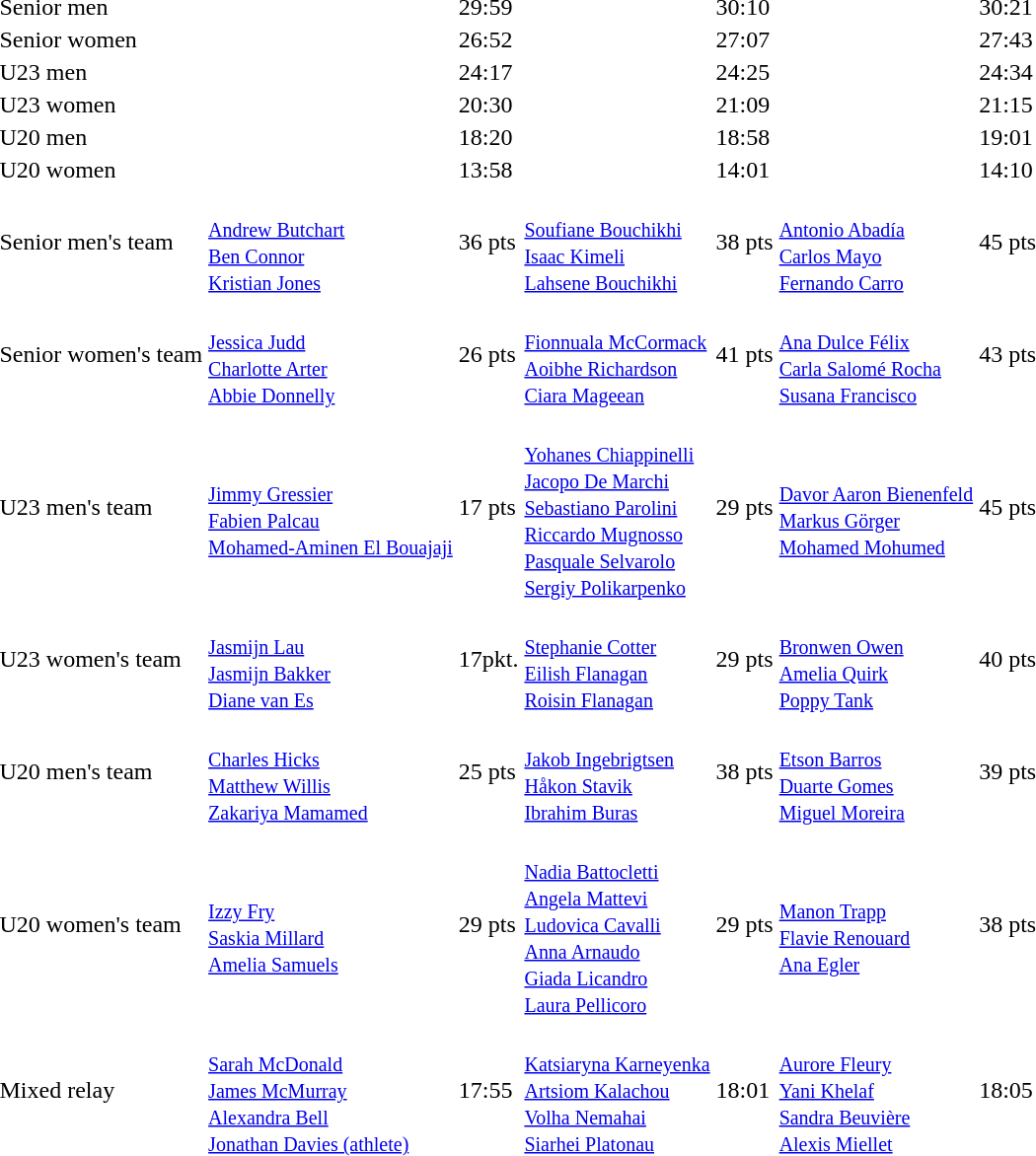<table>
<tr>
<td>Senior men</td>
<td></td>
<td>29:59</td>
<td></td>
<td>30:10</td>
<td></td>
<td>30:21</td>
</tr>
<tr>
<td>Senior women</td>
<td></td>
<td>26:52</td>
<td></td>
<td>27:07</td>
<td></td>
<td>27:43</td>
</tr>
<tr>
<td>U23 men</td>
<td></td>
<td>24:17</td>
<td></td>
<td>24:25</td>
<td></td>
<td>24:34</td>
</tr>
<tr>
<td>U23 women</td>
<td></td>
<td>20:30</td>
<td></td>
<td>21:09</td>
<td></td>
<td>21:15</td>
</tr>
<tr>
<td>U20 men</td>
<td></td>
<td>18:20</td>
<td></td>
<td>18:58</td>
<td></td>
<td>19:01</td>
</tr>
<tr>
<td>U20 women</td>
<td></td>
<td>13:58</td>
<td></td>
<td>14:01</td>
<td></td>
<td>14:10</td>
</tr>
<tr>
<td>Senior men's team</td>
<td><small><br><a href='#'>Andrew Butchart</a><br><a href='#'>Ben Connor</a><br><a href='#'>Kristian Jones</a></small></td>
<td>36 pts</td>
<td><small><br><a href='#'>Soufiane Bouchikhi</a><br><a href='#'>Isaac Kimeli</a><br><a href='#'>Lahsene Bouchikhi</a></small></td>
<td>38 pts</td>
<td><small><br><a href='#'>Antonio Abadía</a><br><a href='#'>Carlos Mayo</a><br><a href='#'>Fernando Carro</a></small></td>
<td>45 pts</td>
</tr>
<tr>
<td>Senior women's team</td>
<td><small><br><a href='#'>Jessica Judd</a><br><a href='#'>Charlotte Arter</a><br><a href='#'>Abbie Donnelly</a></small></td>
<td>26 pts</td>
<td><small><br><a href='#'>Fionnuala McCormack</a><br><a href='#'>Aoibhe Richardson</a><br><a href='#'>Ciara Mageean</a></small></td>
<td>41 pts</td>
<td><small><br><a href='#'>Ana Dulce Félix</a><br><a href='#'>Carla Salomé Rocha</a><br><a href='#'>Susana Francisco</a></small></td>
<td>43 pts</td>
</tr>
<tr>
<td>U23 men's team</td>
<td><small><br><a href='#'>Jimmy Gressier</a><br><a href='#'>Fabien Palcau</a><br><a href='#'>Mohamed-Aminen El Bouajaji</a></small></td>
<td>17 pts</td>
<td><small><br><a href='#'>Yohanes Chiappinelli</a><br><a href='#'>Jacopo De Marchi</a><br><a href='#'>Sebastiano Parolini</a><br><a href='#'>Riccardo Mugnosso</a><br><a href='#'>Pasquale Selvarolo</a><br><a href='#'>Sergiy Polikarpenko</a></small></td>
<td>29 pts</td>
<td><small><br><a href='#'>Davor Aaron Bienenfeld</a><br><a href='#'>Markus Görger</a><br><a href='#'>Mohamed Mohumed</a></small></td>
<td>45 pts</td>
</tr>
<tr>
<td>U23 women's team</td>
<td><small><br><a href='#'>Jasmijn Lau</a><br><a href='#'>Jasmijn Bakker</a><br><a href='#'>Diane van Es</a></small></td>
<td>17pkt.</td>
<td><small><br><a href='#'>Stephanie Cotter</a><br><a href='#'>Eilish Flanagan</a><br><a href='#'>Roisin Flanagan</a></small></td>
<td>29 pts</td>
<td><small><br><a href='#'>Bronwen Owen</a><br><a href='#'>Amelia Quirk</a><br><a href='#'>Poppy Tank</a></small></td>
<td>40 pts</td>
</tr>
<tr>
<td>U20 men's team</td>
<td><small><br><a href='#'>Charles Hicks</a><br><a href='#'>Matthew Willis</a><br><a href='#'>Zakariya Mamamed</a></small></td>
<td>25 pts</td>
<td><small><br><a href='#'>Jakob Ingebrigtsen</a><br><a href='#'>Håkon Stavik</a><br><a href='#'>Ibrahim Buras</a></small></td>
<td>38 pts</td>
<td><small><br><a href='#'>Etson Barros</a><br><a href='#'>Duarte Gomes</a><br><a href='#'>Miguel Moreira</a></small></td>
<td>39 pts</td>
</tr>
<tr>
<td>U20 women's team</td>
<td><small><br><a href='#'>Izzy Fry</a><br><a href='#'>Saskia Millard</a><br><a href='#'>Amelia Samuels</a></small></td>
<td>29 pts</td>
<td><small><br><a href='#'>Nadia Battocletti</a><br><a href='#'>Angela Mattevi</a><br><a href='#'>Ludovica Cavalli</a><br><a href='#'>Anna Arnaudo</a><br><a href='#'>Giada Licandro</a><br><a href='#'>Laura Pellicoro</a> </small></td>
<td>29 pts</td>
<td><small><br><a href='#'>Manon Trapp</a><br><a href='#'>Flavie Renouard</a><br><a href='#'>Ana Egler</a></small></td>
<td>38 pts</td>
</tr>
<tr>
<td>Mixed relay</td>
<td><small><br><a href='#'>Sarah McDonald</a><br><a href='#'>James McMurray</a><br><a href='#'>Alexandra Bell</a><br><a href='#'>Jonathan Davies (athlete)</a></small></td>
<td>17:55</td>
<td><small><br><a href='#'>Katsiaryna Karneyenka</a><br><a href='#'>Artsiom Kalachou</a><br><a href='#'>Volha Nemahai</a><br><a href='#'>Siarhei Platonau</a></small></td>
<td>18:01</td>
<td><small><br><a href='#'>Aurore Fleury</a><br><a href='#'>Yani Khelaf</a><br><a href='#'>Sandra Beuvière</a><br><a href='#'>Alexis Miellet</a></small></td>
<td>18:05</td>
</tr>
</table>
